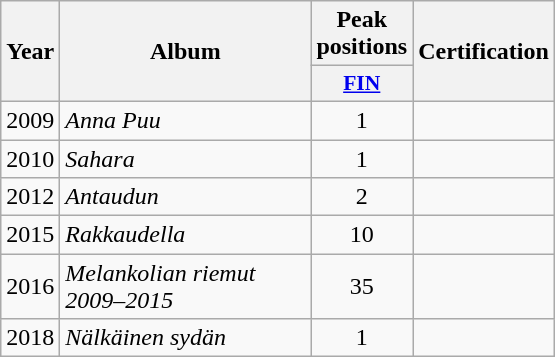<table class="wikitable">
<tr>
<th align="center" rowspan="2" width="10">Year</th>
<th align="center" rowspan="2" width="160">Album</th>
<th align="center" colspan="1" width="20">Peak positions</th>
<th align="center" rowspan="2" width="70">Certification</th>
</tr>
<tr>
<th scope="col" style="width:3em;font-size:90%;"><a href='#'>FIN</a><br></th>
</tr>
<tr>
<td style="text-align:center;">2009</td>
<td><em>Anna Puu</em></td>
<td style="text-align:center;">1</td>
<td></td>
</tr>
<tr>
<td style="text-align:center;">2010</td>
<td><em>Sahara</em></td>
<td style="text-align:center;">1</td>
<td></td>
</tr>
<tr>
<td style="text-align:center;">2012</td>
<td><em>Antaudun</em></td>
<td style="text-align:center;">2</td>
<td></td>
</tr>
<tr>
<td style="text-align:center;">2015</td>
<td><em>Rakkaudella</em></td>
<td style="text-align:center;">10</td>
<td></td>
</tr>
<tr>
<td style="text-align:center;">2016</td>
<td><em>Melankolian riemut 2009–2015</em></td>
<td style="text-align:center;">35</td>
<td></td>
</tr>
<tr>
<td style="text-align:center;">2018</td>
<td><em>Nälkäinen sydän</em></td>
<td style="text-align:center;">1</td>
<td></td>
</tr>
</table>
